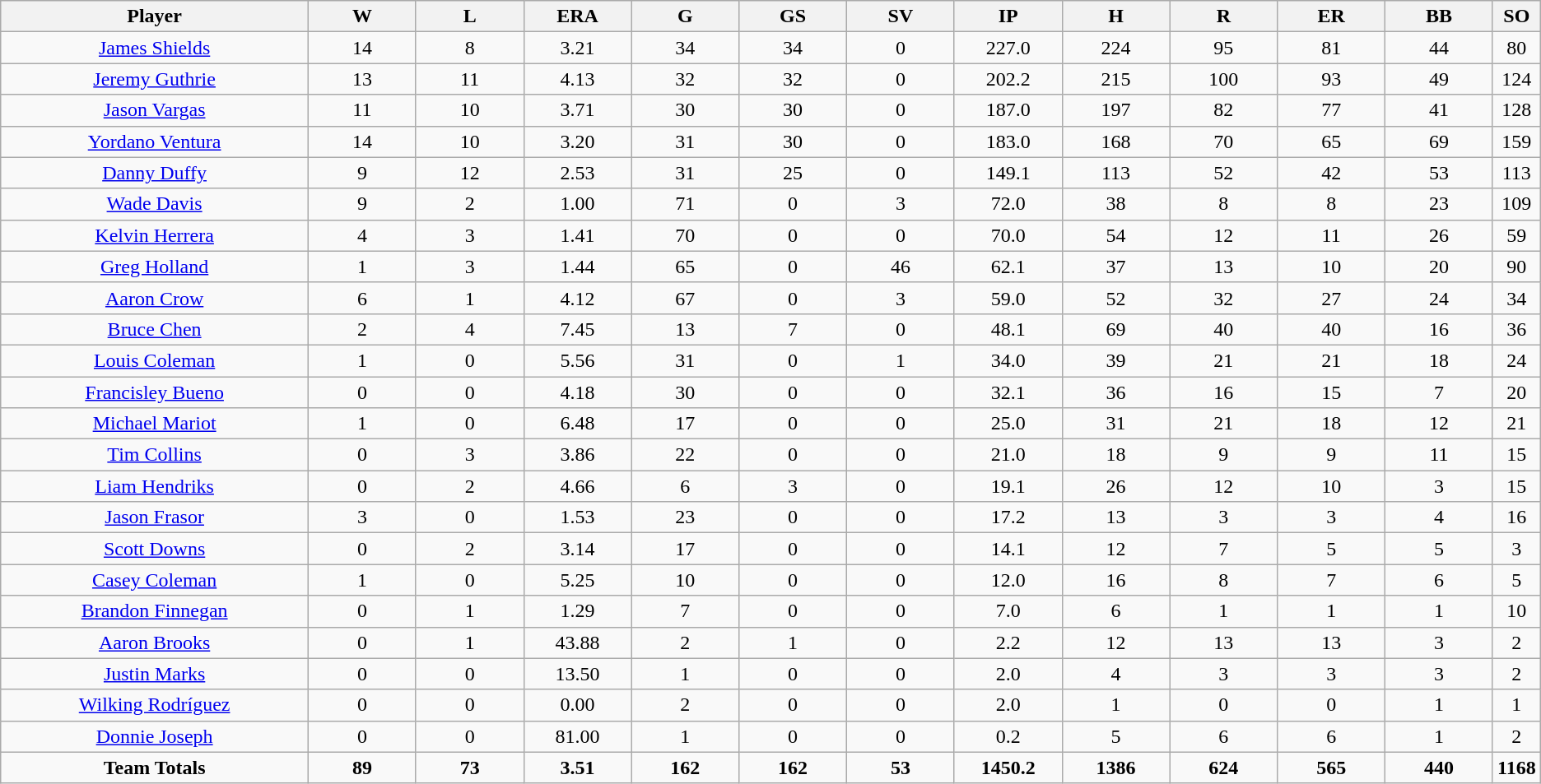<table class=wikitable style="text-align:center">
<tr>
<th bgcolor=#DDDDFF; width="20%">Player</th>
<th bgcolor=#DDDDFF; width="7%">W</th>
<th bgcolor=#DDDDFF; width="7%">L</th>
<th bgcolor=#DDDDFF; width="7%">ERA</th>
<th bgcolor=#DDDDFF; width="7%">G</th>
<th bgcolor=#DDDDFF; width="7%">GS</th>
<th bgcolor=#DDDDFF; width="7%">SV</th>
<th bgcolor=#DDDDFF; width="7%">IP</th>
<th bgcolor=#DDDDFF; width="7%">H</th>
<th bgcolor=#DDDDFF; width="7%">R</th>
<th bgcolor=#DDDDFF; width="7%">ER</th>
<th bgcolor=#DDDDFF; width="7%">BB</th>
<th bgcolor=#DDDDFF; width="7%">SO</th>
</tr>
<tr>
<td><a href='#'>James Shields</a></td>
<td>14</td>
<td>8</td>
<td>3.21</td>
<td>34</td>
<td>34</td>
<td>0</td>
<td>227.0</td>
<td>224</td>
<td>95</td>
<td>81</td>
<td>44</td>
<td>80</td>
</tr>
<tr>
<td><a href='#'>Jeremy Guthrie</a></td>
<td>13</td>
<td>11</td>
<td>4.13</td>
<td>32</td>
<td>32</td>
<td>0</td>
<td>202.2</td>
<td>215</td>
<td>100</td>
<td>93</td>
<td>49</td>
<td>124</td>
</tr>
<tr>
<td><a href='#'>Jason Vargas</a></td>
<td>11</td>
<td>10</td>
<td>3.71</td>
<td>30</td>
<td>30</td>
<td>0</td>
<td>187.0</td>
<td>197</td>
<td>82</td>
<td>77</td>
<td>41</td>
<td>128</td>
</tr>
<tr>
<td><a href='#'>Yordano Ventura</a></td>
<td>14</td>
<td>10</td>
<td>3.20</td>
<td>31</td>
<td>30</td>
<td>0</td>
<td>183.0</td>
<td>168</td>
<td>70</td>
<td>65</td>
<td>69</td>
<td>159</td>
</tr>
<tr>
<td><a href='#'>Danny Duffy</a></td>
<td>9</td>
<td>12</td>
<td>2.53</td>
<td>31</td>
<td>25</td>
<td>0</td>
<td>149.1</td>
<td>113</td>
<td>52</td>
<td>42</td>
<td>53</td>
<td>113</td>
</tr>
<tr>
<td><a href='#'>Wade Davis</a></td>
<td>9</td>
<td>2</td>
<td>1.00</td>
<td>71</td>
<td>0</td>
<td>3</td>
<td>72.0</td>
<td>38</td>
<td>8</td>
<td>8</td>
<td>23</td>
<td>109</td>
</tr>
<tr>
<td><a href='#'>Kelvin Herrera</a></td>
<td>4</td>
<td>3</td>
<td>1.41</td>
<td>70</td>
<td>0</td>
<td>0</td>
<td>70.0</td>
<td>54</td>
<td>12</td>
<td>11</td>
<td>26</td>
<td>59</td>
</tr>
<tr>
<td><a href='#'>Greg Holland</a></td>
<td>1</td>
<td>3</td>
<td>1.44</td>
<td>65</td>
<td>0</td>
<td>46</td>
<td>62.1</td>
<td>37</td>
<td>13</td>
<td>10</td>
<td>20</td>
<td>90</td>
</tr>
<tr>
<td><a href='#'>Aaron Crow</a></td>
<td>6</td>
<td>1</td>
<td>4.12</td>
<td>67</td>
<td>0</td>
<td>3</td>
<td>59.0</td>
<td>52</td>
<td>32</td>
<td>27</td>
<td>24</td>
<td>34</td>
</tr>
<tr>
<td><a href='#'>Bruce Chen</a></td>
<td>2</td>
<td>4</td>
<td>7.45</td>
<td>13</td>
<td>7</td>
<td>0</td>
<td>48.1</td>
<td>69</td>
<td>40</td>
<td>40</td>
<td>16</td>
<td>36</td>
</tr>
<tr>
<td><a href='#'>Louis Coleman</a></td>
<td>1</td>
<td>0</td>
<td>5.56</td>
<td>31</td>
<td>0</td>
<td>1</td>
<td>34.0</td>
<td>39</td>
<td>21</td>
<td>21</td>
<td>18</td>
<td>24</td>
</tr>
<tr>
<td><a href='#'>Francisley Bueno</a></td>
<td>0</td>
<td>0</td>
<td>4.18</td>
<td>30</td>
<td>0</td>
<td>0</td>
<td>32.1</td>
<td>36</td>
<td>16</td>
<td>15</td>
<td>7</td>
<td>20</td>
</tr>
<tr>
<td><a href='#'>Michael Mariot</a></td>
<td>1</td>
<td>0</td>
<td>6.48</td>
<td>17</td>
<td>0</td>
<td>0</td>
<td>25.0</td>
<td>31</td>
<td>21</td>
<td>18</td>
<td>12</td>
<td>21</td>
</tr>
<tr>
<td><a href='#'>Tim Collins</a></td>
<td>0</td>
<td>3</td>
<td>3.86</td>
<td>22</td>
<td>0</td>
<td>0</td>
<td>21.0</td>
<td>18</td>
<td>9</td>
<td>9</td>
<td>11</td>
<td>15</td>
</tr>
<tr>
<td><a href='#'>Liam Hendriks</a></td>
<td>0</td>
<td>2</td>
<td>4.66</td>
<td>6</td>
<td>3</td>
<td>0</td>
<td>19.1</td>
<td>26</td>
<td>12</td>
<td>10</td>
<td>3</td>
<td>15</td>
</tr>
<tr>
<td><a href='#'>Jason Frasor</a></td>
<td>3</td>
<td>0</td>
<td>1.53</td>
<td>23</td>
<td>0</td>
<td>0</td>
<td>17.2</td>
<td>13</td>
<td>3</td>
<td>3</td>
<td>4</td>
<td>16</td>
</tr>
<tr>
<td><a href='#'>Scott Downs</a></td>
<td>0</td>
<td>2</td>
<td>3.14</td>
<td>17</td>
<td>0</td>
<td>0</td>
<td>14.1</td>
<td>12</td>
<td>7</td>
<td>5</td>
<td>5</td>
<td>3</td>
</tr>
<tr>
<td><a href='#'>Casey Coleman</a></td>
<td>1</td>
<td>0</td>
<td>5.25</td>
<td>10</td>
<td>0</td>
<td>0</td>
<td>12.0</td>
<td>16</td>
<td>8</td>
<td>7</td>
<td>6</td>
<td>5</td>
</tr>
<tr>
<td><a href='#'>Brandon Finnegan</a></td>
<td>0</td>
<td>1</td>
<td>1.29</td>
<td>7</td>
<td>0</td>
<td>0</td>
<td>7.0</td>
<td>6</td>
<td>1</td>
<td>1</td>
<td>1</td>
<td>10</td>
</tr>
<tr>
<td><a href='#'>Aaron Brooks</a></td>
<td>0</td>
<td>1</td>
<td>43.88</td>
<td>2</td>
<td>1</td>
<td>0</td>
<td>2.2</td>
<td>12</td>
<td>13</td>
<td>13</td>
<td>3</td>
<td>2</td>
</tr>
<tr>
<td><a href='#'>Justin Marks</a></td>
<td>0</td>
<td>0</td>
<td>13.50</td>
<td>1</td>
<td>0</td>
<td>0</td>
<td>2.0</td>
<td>4</td>
<td>3</td>
<td>3</td>
<td>3</td>
<td>2</td>
</tr>
<tr>
<td><a href='#'>Wilking Rodríguez</a></td>
<td>0</td>
<td>0</td>
<td>0.00</td>
<td>2</td>
<td>0</td>
<td>0</td>
<td>2.0</td>
<td>1</td>
<td>0</td>
<td>0</td>
<td>1</td>
<td>1</td>
</tr>
<tr>
<td><a href='#'>Donnie Joseph</a></td>
<td>0</td>
<td>0</td>
<td>81.00</td>
<td>1</td>
<td>0</td>
<td>0</td>
<td>0.2</td>
<td>5</td>
<td>6</td>
<td>6</td>
<td>1</td>
<td>2</td>
</tr>
<tr>
<td><strong>Team Totals</strong></td>
<td><strong>89</strong></td>
<td><strong>73</strong></td>
<td><strong>3.51</strong></td>
<td><strong>162</strong></td>
<td><strong>162</strong></td>
<td><strong>53</strong></td>
<td><strong>1450.2</strong></td>
<td><strong>1386</strong></td>
<td><strong>624</strong></td>
<td><strong>565</strong></td>
<td><strong>440</strong></td>
<td><strong>1168</strong></td>
</tr>
</table>
